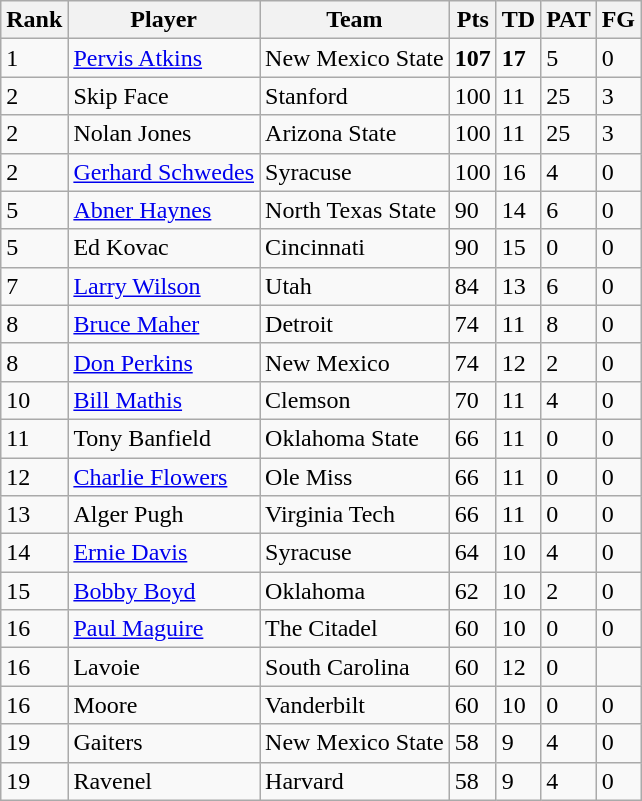<table class="wikitable sortable">
<tr>
<th>Rank</th>
<th>Player</th>
<th>Team</th>
<th>Pts</th>
<th>TD</th>
<th>PAT</th>
<th>FG</th>
</tr>
<tr>
<td>1</td>
<td><a href='#'>Pervis Atkins</a></td>
<td>New Mexico State</td>
<td><strong>107</strong></td>
<td><strong>17</strong></td>
<td>5</td>
<td>0</td>
</tr>
<tr>
<td>2</td>
<td>Skip Face</td>
<td>Stanford</td>
<td>100</td>
<td>11</td>
<td>25</td>
<td>3</td>
</tr>
<tr>
<td>2</td>
<td>Nolan Jones</td>
<td>Arizona State</td>
<td>100</td>
<td>11</td>
<td>25</td>
<td>3</td>
</tr>
<tr>
<td>2</td>
<td><a href='#'>Gerhard Schwedes</a></td>
<td>Syracuse</td>
<td>100</td>
<td>16</td>
<td>4</td>
<td>0</td>
</tr>
<tr>
<td>5</td>
<td><a href='#'>Abner Haynes</a></td>
<td>North Texas State</td>
<td>90</td>
<td>14</td>
<td>6</td>
<td>0</td>
</tr>
<tr>
<td>5</td>
<td>Ed Kovac</td>
<td>Cincinnati</td>
<td>90</td>
<td>15</td>
<td>0</td>
<td>0</td>
</tr>
<tr>
<td>7</td>
<td><a href='#'>Larry Wilson</a></td>
<td>Utah</td>
<td>84</td>
<td>13</td>
<td>6</td>
<td>0</td>
</tr>
<tr>
<td>8</td>
<td><a href='#'>Bruce Maher</a></td>
<td>Detroit</td>
<td>74</td>
<td>11</td>
<td>8</td>
<td>0</td>
</tr>
<tr>
<td>8</td>
<td><a href='#'>Don Perkins</a></td>
<td>New Mexico</td>
<td>74</td>
<td>12</td>
<td>2</td>
<td>0</td>
</tr>
<tr>
<td>10</td>
<td><a href='#'>Bill Mathis</a></td>
<td>Clemson</td>
<td>70</td>
<td>11</td>
<td>4</td>
<td>0</td>
</tr>
<tr>
<td>11</td>
<td>Tony Banfield</td>
<td>Oklahoma State</td>
<td>66</td>
<td>11</td>
<td>0</td>
<td>0</td>
</tr>
<tr>
<td>12</td>
<td><a href='#'>Charlie Flowers</a></td>
<td>Ole Miss</td>
<td>66</td>
<td>11</td>
<td>0</td>
<td>0</td>
</tr>
<tr>
<td>13</td>
<td>Alger Pugh</td>
<td>Virginia Tech</td>
<td>66</td>
<td>11</td>
<td>0</td>
<td>0</td>
</tr>
<tr>
<td>14</td>
<td><a href='#'>Ernie Davis</a></td>
<td>Syracuse</td>
<td>64</td>
<td>10</td>
<td>4</td>
<td>0</td>
</tr>
<tr>
<td>15</td>
<td><a href='#'>Bobby Boyd</a></td>
<td>Oklahoma</td>
<td>62</td>
<td>10</td>
<td>2</td>
<td>0</td>
</tr>
<tr>
<td>16</td>
<td><a href='#'>Paul Maguire</a></td>
<td>The Citadel</td>
<td>60</td>
<td>10</td>
<td>0</td>
<td>0</td>
</tr>
<tr>
<td>16</td>
<td>Lavoie</td>
<td>South Carolina</td>
<td>60</td>
<td 8>12</td>
<td>0</td>
</tr>
<tr>
<td>16</td>
<td>Moore</td>
<td>Vanderbilt</td>
<td>60</td>
<td>10</td>
<td>0</td>
<td>0</td>
</tr>
<tr>
<td>19</td>
<td>Gaiters</td>
<td>New Mexico State</td>
<td>58</td>
<td>9</td>
<td>4</td>
<td>0</td>
</tr>
<tr>
<td>19</td>
<td>Ravenel</td>
<td>Harvard</td>
<td>58</td>
<td>9</td>
<td>4</td>
<td>0</td>
</tr>
</table>
